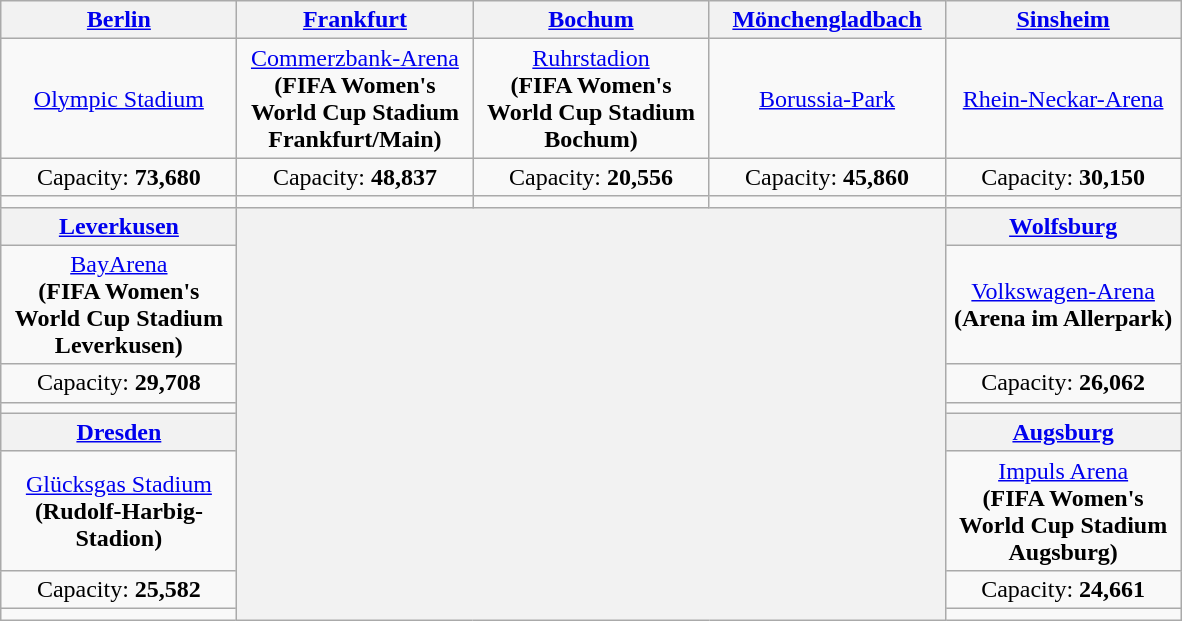<table class="wikitable" style="text-align:center;margin:1em auto;">
<tr>
<th width=150><a href='#'>Berlin</a></th>
<th width=150><a href='#'>Frankfurt</a></th>
<th width=150><a href='#'>Bochum</a></th>
<th width=150><a href='#'>Mönchengladbach</a></th>
<th width=150><a href='#'>Sinsheim</a></th>
</tr>
<tr>
<td><a href='#'>Olympic Stadium</a></td>
<td><a href='#'>Commerzbank-Arena</a><br><strong>(FIFA Women's World Cup Stadium Frankfurt/Main)</strong></td>
<td><a href='#'>Ruhrstadion</a><br><strong>(FIFA Women's World Cup Stadium Bochum)</strong></td>
<td><a href='#'>Borussia-Park</a></td>
<td><a href='#'>Rhein-Neckar-Arena</a></td>
</tr>
<tr>
<td>Capacity: <strong>73,680</strong></td>
<td>Capacity: <strong>48,837</strong></td>
<td>Capacity: <strong>20,556</strong></td>
<td>Capacity: <strong>45,860</strong></td>
<td>Capacity: <strong>30,150</strong></td>
</tr>
<tr>
<td></td>
<td></td>
<td></td>
<td></td>
<td></td>
</tr>
<tr>
<th><a href='#'>Leverkusen</a></th>
<th colspan=3 rowspan=8><br></th>
<th><a href='#'>Wolfsburg</a></th>
</tr>
<tr>
<td><a href='#'>BayArena</a><br><strong>(FIFA Women's World Cup Stadium Leverkusen)</strong></td>
<td><a href='#'>Volkswagen-Arena</a><br><strong>(Arena im Allerpark)</strong></td>
</tr>
<tr>
<td>Capacity: <strong>29,708</strong></td>
<td>Capacity: <strong>26,062</strong></td>
</tr>
<tr>
<td></td>
<td></td>
</tr>
<tr>
<th><a href='#'>Dresden</a></th>
<th><a href='#'>Augsburg</a></th>
</tr>
<tr>
<td><a href='#'>Glücksgas Stadium</a><br><strong>(Rudolf-Harbig-Stadion)</strong></td>
<td><a href='#'>Impuls Arena</a><br><strong>(FIFA Women's World Cup Stadium Augsburg)</strong></td>
</tr>
<tr>
<td>Capacity: <strong>25,582</strong></td>
<td>Capacity: <strong>24,661</strong></td>
</tr>
<tr>
<td></td>
<td></td>
</tr>
</table>
